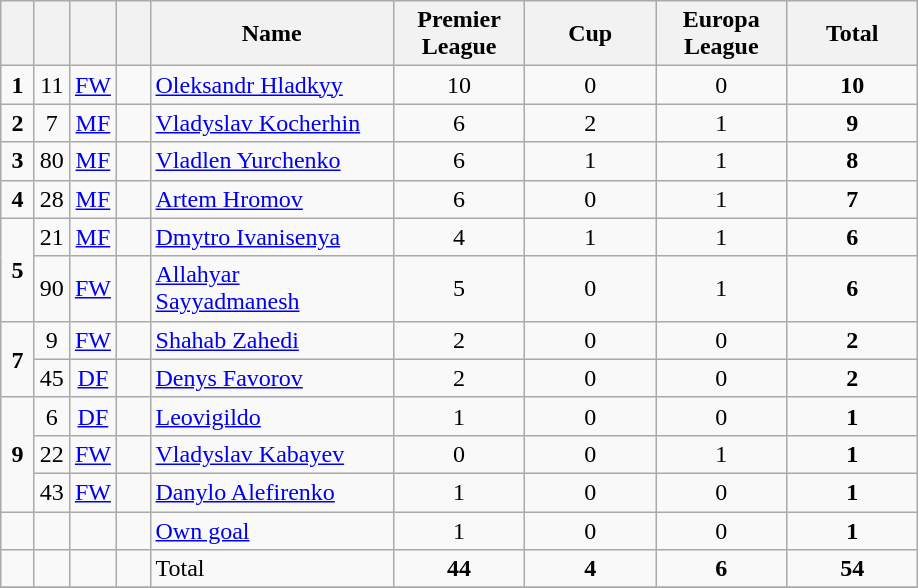<table class="wikitable" style="text-align:center">
<tr>
<th width=15></th>
<th width=15></th>
<th width=15></th>
<th width=15></th>
<th width=155>Name</th>
<th width=80>Premier League</th>
<th width=80>Cup</th>
<th width=80>Europa League</th>
<th width=80>Total</th>
</tr>
<tr>
<td><strong>1</strong></td>
<td>11</td>
<td><a href='#'>FW</a></td>
<td></td>
<td align=left><a href='#'>Oleksandr Hladkyy</a></td>
<td>10</td>
<td>0</td>
<td>0</td>
<td><strong>10</strong></td>
</tr>
<tr>
<td><strong>2</strong></td>
<td>7</td>
<td><a href='#'>MF</a></td>
<td></td>
<td align=left><a href='#'>Vladyslav Kocherhin</a></td>
<td>6</td>
<td>2</td>
<td>1</td>
<td><strong>9</strong></td>
</tr>
<tr>
<td><strong>3</strong></td>
<td>80</td>
<td><a href='#'>MF</a></td>
<td></td>
<td align=left><a href='#'>Vladlen Yurchenko</a></td>
<td>6</td>
<td>1</td>
<td>1</td>
<td><strong>8</strong></td>
</tr>
<tr>
<td><strong>4</strong></td>
<td>28</td>
<td><a href='#'>MF</a></td>
<td></td>
<td align=left><a href='#'>Artem Hromov</a></td>
<td>6</td>
<td>0</td>
<td>1</td>
<td><strong>7</strong></td>
</tr>
<tr>
<td rowspan=2><strong>5</strong></td>
<td>21</td>
<td><a href='#'>MF</a></td>
<td></td>
<td align=left><a href='#'>Dmytro Ivanisenya</a></td>
<td>4</td>
<td>1</td>
<td>1</td>
<td><strong>6</strong></td>
</tr>
<tr>
<td>90</td>
<td><a href='#'>FW</a></td>
<td></td>
<td align=left><a href='#'>Allahyar Sayyadmanesh</a></td>
<td>5</td>
<td>0</td>
<td>1</td>
<td><strong>6</strong></td>
</tr>
<tr>
<td rowspan=2><strong>7</strong></td>
<td>9</td>
<td><a href='#'>FW</a></td>
<td></td>
<td align=left><a href='#'>Shahab Zahedi</a></td>
<td>2</td>
<td>0</td>
<td>0</td>
<td><strong>2</strong></td>
</tr>
<tr>
<td>45</td>
<td><a href='#'>DF</a></td>
<td></td>
<td align=left><a href='#'>Denys Favorov</a></td>
<td>2</td>
<td>0</td>
<td>0</td>
<td><strong>2</strong></td>
</tr>
<tr>
<td rowspan=3><strong>9</strong></td>
<td>6</td>
<td><a href='#'>DF</a></td>
<td></td>
<td align=left><a href='#'>Leovigildo</a></td>
<td>1</td>
<td>0</td>
<td>0</td>
<td><strong>1</strong></td>
</tr>
<tr>
<td>22</td>
<td><a href='#'>FW</a></td>
<td></td>
<td align=left><a href='#'>Vladyslav Kabayev</a></td>
<td>0</td>
<td>0</td>
<td>1</td>
<td><strong>1</strong></td>
</tr>
<tr>
<td>43</td>
<td><a href='#'>FW</a></td>
<td></td>
<td align=left><a href='#'>Danylo Alefirenko</a></td>
<td>1</td>
<td>0</td>
<td>0</td>
<td><strong>1</strong></td>
</tr>
<tr>
<td></td>
<td></td>
<td></td>
<td></td>
<td align=left><a href='#'>Own goal</a></td>
<td>1</td>
<td>0</td>
<td>0</td>
<td><strong>1</strong></td>
</tr>
<tr>
<td></td>
<td></td>
<td></td>
<td></td>
<td align=left>Total</td>
<td><strong>44</strong></td>
<td><strong>4</strong></td>
<td><strong>6</strong></td>
<td><strong>54</strong></td>
</tr>
<tr>
</tr>
</table>
